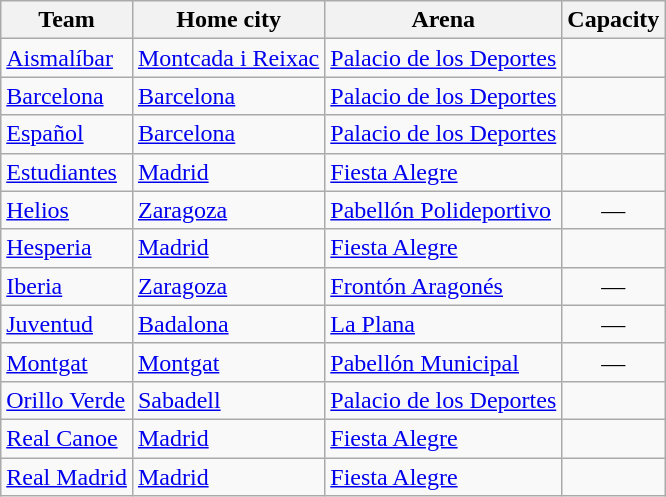<table class="wikitable sortable">
<tr>
<th>Team</th>
<th>Home city</th>
<th>Arena</th>
<th>Capacity</th>
</tr>
<tr>
<td><a href='#'>Aismalíbar</a></td>
<td><a href='#'>Montcada i Reixac</a></td>
<td><a href='#'>Palacio de los Deportes</a></td>
<td style="text-align:center"></td>
</tr>
<tr>
<td><a href='#'>Barcelona</a></td>
<td><a href='#'>Barcelona</a></td>
<td><a href='#'>Palacio de los Deportes</a></td>
<td style="text-align:center"></td>
</tr>
<tr>
<td><a href='#'>Español</a></td>
<td><a href='#'>Barcelona</a></td>
<td><a href='#'>Palacio de los Deportes</a></td>
<td style="text-align:center"></td>
</tr>
<tr>
<td><a href='#'>Estudiantes</a></td>
<td><a href='#'>Madrid</a></td>
<td><a href='#'>Fiesta Alegre</a></td>
<td style="text-align:center"></td>
</tr>
<tr>
<td><a href='#'>Helios</a></td>
<td><a href='#'>Zaragoza</a></td>
<td><a href='#'>Pabellón Polideportivo</a></td>
<td style="text-align:center">—</td>
</tr>
<tr>
<td><a href='#'>Hesperia</a></td>
<td><a href='#'>Madrid</a></td>
<td><a href='#'>Fiesta Alegre</a></td>
<td style="text-align:center"></td>
</tr>
<tr>
<td><a href='#'>Iberia</a></td>
<td><a href='#'>Zaragoza</a></td>
<td><a href='#'>Frontón Aragonés</a></td>
<td style="text-align:center">—</td>
</tr>
<tr>
<td><a href='#'>Juventud</a></td>
<td><a href='#'>Badalona</a></td>
<td><a href='#'>La Plana</a></td>
<td style="text-align:center">—</td>
</tr>
<tr>
<td><a href='#'>Montgat</a></td>
<td><a href='#'>Montgat</a></td>
<td><a href='#'>Pabellón Municipal</a></td>
<td style="text-align:center">—</td>
</tr>
<tr>
<td><a href='#'>Orillo Verde</a></td>
<td><a href='#'>Sabadell</a></td>
<td><a href='#'>Palacio de los Deportes</a></td>
<td style="text-align:center"></td>
</tr>
<tr>
<td><a href='#'>Real Canoe</a></td>
<td><a href='#'>Madrid</a></td>
<td><a href='#'>Fiesta Alegre</a></td>
<td style="text-align:center"></td>
</tr>
<tr>
<td><a href='#'>Real Madrid</a></td>
<td><a href='#'>Madrid</a></td>
<td><a href='#'>Fiesta Alegre</a></td>
<td style="text-align:center"></td>
</tr>
</table>
